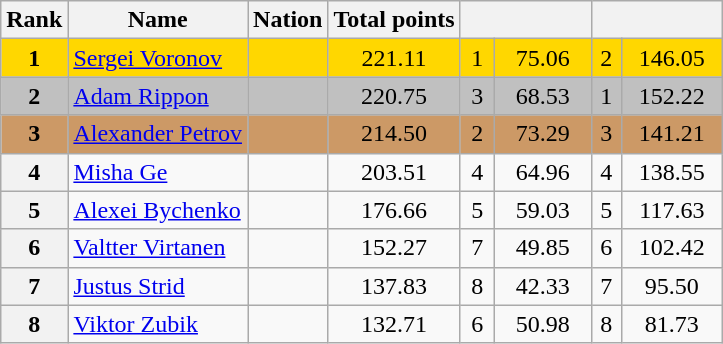<table class="wikitable sortable">
<tr>
<th>Rank</th>
<th>Name</th>
<th>Nation</th>
<th>Total points</th>
<th colspan="2" width="80px"></th>
<th colspan="2" width="80px"></th>
</tr>
<tr bgcolor="gold">
<td align="center"><strong>1</strong></td>
<td><a href='#'>Sergei Voronov</a></td>
<td></td>
<td align="center">221.11</td>
<td align="center">1</td>
<td align="center">75.06</td>
<td align="center">2</td>
<td align="center">146.05</td>
</tr>
<tr bgcolor="silver">
<td align="center"><strong>2</strong></td>
<td><a href='#'>Adam Rippon</a></td>
<td></td>
<td align="center">220.75</td>
<td align="center">3</td>
<td align="center">68.53</td>
<td align="center">1</td>
<td align="center">152.22</td>
</tr>
<tr bgcolor="cc9966">
<td align="center"><strong>3</strong></td>
<td><a href='#'>Alexander Petrov</a></td>
<td></td>
<td align="center">214.50</td>
<td align="center">2</td>
<td align="center">73.29</td>
<td align="center">3</td>
<td align="center">141.21</td>
</tr>
<tr>
<th>4</th>
<td><a href='#'>Misha Ge</a></td>
<td></td>
<td align="center">203.51</td>
<td align="center">4</td>
<td align="center">64.96</td>
<td align="center">4</td>
<td align="center">138.55</td>
</tr>
<tr>
<th>5</th>
<td><a href='#'>Alexei Bychenko</a></td>
<td></td>
<td align="center">176.66</td>
<td align="center">5</td>
<td align="center">59.03</td>
<td align="center">5</td>
<td align="center">117.63</td>
</tr>
<tr>
<th>6</th>
<td><a href='#'>Valtter Virtanen</a></td>
<td></td>
<td align="center">152.27</td>
<td align="center">7</td>
<td align="center">49.85</td>
<td align="center">6</td>
<td align="center">102.42</td>
</tr>
<tr>
<th>7</th>
<td><a href='#'>Justus Strid</a></td>
<td></td>
<td align="center">137.83</td>
<td align="center">8</td>
<td align="center">42.33</td>
<td align="center">7</td>
<td align="center">95.50</td>
</tr>
<tr>
<th>8</th>
<td><a href='#'>Viktor Zubik</a></td>
<td></td>
<td align="center">132.71</td>
<td align="center">6</td>
<td align="center">50.98</td>
<td align="center">8</td>
<td align="center">81.73</td>
</tr>
</table>
